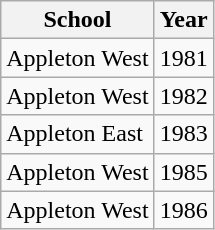<table class="wikitable">
<tr>
<th>School</th>
<th>Year</th>
</tr>
<tr>
<td>Appleton West</td>
<td>1981</td>
</tr>
<tr>
<td>Appleton West</td>
<td>1982</td>
</tr>
<tr>
<td>Appleton East</td>
<td>1983</td>
</tr>
<tr>
<td>Appleton West</td>
<td>1985</td>
</tr>
<tr>
<td>Appleton West</td>
<td>1986</td>
</tr>
</table>
